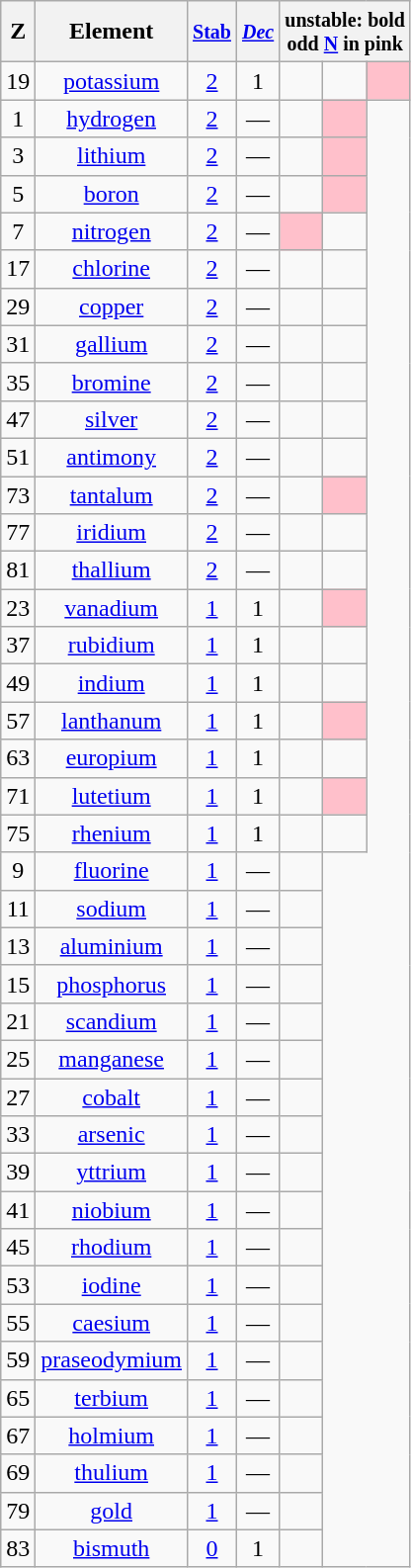<table class="sortable wikitable" align="top" style="text-align:center">
<tr>
<th>Z<br></th>
<th>Element<br></th>
<th><small><a href='#'>Stab</a><br></small></th>
<th><small><em><a href='#'>Dec</a></em></small><br></th>
<th class="unsortable" colspan="3"><small><strong>unstable: bold</strong><div>odd <a href='#'>N</a> in pink</div></small></th>
</tr>
<tr>
<td>19</td>
<td><a href='#'>potassium</a></td>
<td><a href='#'>2</a></td>
<td>1</td>
<td></td>
<td></td>
<td bgcolor="pink"><strong></strong></td>
</tr>
<tr>
<td>1</td>
<td><a href='#'>hydrogen</a></td>
<td><a href='#'>2</a></td>
<td>—</td>
<td></td>
<td bgcolor="pink"></td>
</tr>
<tr>
<td>3</td>
<td><a href='#'>lithium</a></td>
<td><a href='#'>2</a></td>
<td>—</td>
<td></td>
<td bgcolor="pink"></td>
</tr>
<tr>
<td>5</td>
<td><a href='#'>boron</a></td>
<td><a href='#'>2</a></td>
<td>—</td>
<td></td>
<td bgcolor="pink"></td>
</tr>
<tr>
<td>7</td>
<td><a href='#'>nitrogen</a></td>
<td><a href='#'>2</a></td>
<td>—</td>
<td bgcolor="pink"></td>
<td></td>
</tr>
<tr>
<td>17</td>
<td><a href='#'>chlorine</a></td>
<td><a href='#'>2</a></td>
<td>—</td>
<td></td>
<td></td>
</tr>
<tr>
<td>29</td>
<td><a href='#'>copper</a></td>
<td><a href='#'>2</a></td>
<td>—</td>
<td></td>
<td></td>
</tr>
<tr>
<td>31</td>
<td><a href='#'>gallium</a></td>
<td><a href='#'>2</a></td>
<td>—</td>
<td></td>
<td></td>
</tr>
<tr>
<td>35</td>
<td><a href='#'>bromine</a></td>
<td><a href='#'>2</a></td>
<td>—</td>
<td></td>
<td></td>
</tr>
<tr>
<td>47</td>
<td><a href='#'>silver</a></td>
<td><a href='#'>2</a></td>
<td>—</td>
<td></td>
<td></td>
</tr>
<tr>
<td>51</td>
<td><a href='#'>antimony</a></td>
<td><a href='#'>2</a></td>
<td>—</td>
<td></td>
<td></td>
</tr>
<tr>
<td>73</td>
<td><a href='#'>tantalum</a></td>
<td><a href='#'>2</a></td>
<td>—</td>
<td></td>
<td bgcolor="pink"><small></small></td>
</tr>
<tr>
<td>77</td>
<td><a href='#'>iridium</a></td>
<td><a href='#'>2</a></td>
<td>—</td>
<td></td>
<td></td>
</tr>
<tr>
<td>81</td>
<td><a href='#'>thallium</a></td>
<td><a href='#'>2</a></td>
<td>—</td>
<td></td>
<td></td>
</tr>
<tr>
<td>23</td>
<td><a href='#'>vanadium</a></td>
<td><a href='#'>1</a></td>
<td>1</td>
<td></td>
<td bgcolor="pink"><strong></strong></td>
</tr>
<tr>
<td>37</td>
<td><a href='#'>rubidium</a></td>
<td><a href='#'>1</a></td>
<td>1</td>
<td></td>
<td><strong></strong></td>
</tr>
<tr>
<td>49</td>
<td><a href='#'>indium</a></td>
<td><a href='#'>1</a></td>
<td>1</td>
<td><strong></strong></td>
<td></td>
</tr>
<tr>
<td>57</td>
<td><a href='#'>lanthanum</a></td>
<td><a href='#'>1</a></td>
<td>1</td>
<td></td>
<td bgcolor="pink"><strong></strong></td>
</tr>
<tr>
<td>63</td>
<td><a href='#'>europium</a></td>
<td><a href='#'>1</a></td>
<td>1</td>
<td></td>
<td><strong></strong></td>
</tr>
<tr>
<td>71</td>
<td><a href='#'>lutetium</a></td>
<td><a href='#'>1</a></td>
<td>1</td>
<td></td>
<td bgcolor="pink"><strong></strong></td>
</tr>
<tr>
<td>75</td>
<td><a href='#'>rhenium</a></td>
<td><a href='#'>1</a></td>
<td>1</td>
<td><strong></strong></td>
<td></td>
</tr>
<tr>
<td>9</td>
<td><a href='#'>fluorine</a></td>
<td><a href='#'>1</a></td>
<td>—</td>
<td></td>
</tr>
<tr>
<td>11</td>
<td><a href='#'>sodium</a></td>
<td><a href='#'>1</a></td>
<td>—</td>
<td></td>
</tr>
<tr>
<td>13</td>
<td><a href='#'>aluminium</a></td>
<td><a href='#'>1</a></td>
<td>—</td>
<td></td>
</tr>
<tr>
<td>15</td>
<td><a href='#'>phosphorus</a></td>
<td><a href='#'>1</a></td>
<td>—</td>
<td></td>
</tr>
<tr>
<td>21</td>
<td><a href='#'>scandium</a></td>
<td><a href='#'>1</a></td>
<td>—</td>
<td></td>
</tr>
<tr>
<td>25</td>
<td><a href='#'>manganese</a></td>
<td><a href='#'>1</a></td>
<td>—</td>
<td></td>
</tr>
<tr>
<td>27</td>
<td><a href='#'>cobalt</a></td>
<td><a href='#'>1</a></td>
<td>—</td>
<td></td>
</tr>
<tr>
<td>33</td>
<td><a href='#'>arsenic</a></td>
<td><a href='#'>1</a></td>
<td>—</td>
<td></td>
</tr>
<tr>
<td>39</td>
<td><a href='#'>yttrium</a></td>
<td><a href='#'>1</a></td>
<td>—</td>
<td></td>
</tr>
<tr>
<td>41</td>
<td><a href='#'>niobium</a></td>
<td><a href='#'>1</a></td>
<td>—</td>
<td></td>
</tr>
<tr>
<td>45</td>
<td><a href='#'>rhodium</a></td>
<td><a href='#'>1</a></td>
<td>—</td>
<td></td>
</tr>
<tr>
<td>53</td>
<td><a href='#'>iodine</a></td>
<td><a href='#'>1</a></td>
<td>—</td>
<td></td>
</tr>
<tr>
<td>55</td>
<td><a href='#'>caesium</a></td>
<td><a href='#'>1</a></td>
<td>—</td>
<td></td>
</tr>
<tr>
<td>59</td>
<td><a href='#'>praseodymium</a></td>
<td><a href='#'>1</a></td>
<td>—</td>
<td></td>
</tr>
<tr>
<td>65</td>
<td><a href='#'>terbium</a></td>
<td><a href='#'>1</a></td>
<td>—</td>
<td></td>
</tr>
<tr>
<td>67</td>
<td><a href='#'>holmium</a></td>
<td><a href='#'>1</a></td>
<td>—</td>
<td></td>
</tr>
<tr>
<td>69</td>
<td><a href='#'>thulium</a></td>
<td><a href='#'>1</a></td>
<td>—</td>
<td></td>
</tr>
<tr>
<td>79</td>
<td><a href='#'>gold</a></td>
<td><a href='#'>1</a></td>
<td>—</td>
<td></td>
</tr>
<tr>
<td>83</td>
<td><a href='#'>bismuth</a></td>
<td><a href='#'>0</a></td>
<td>1</td>
<td><strong></strong></td>
</tr>
</table>
